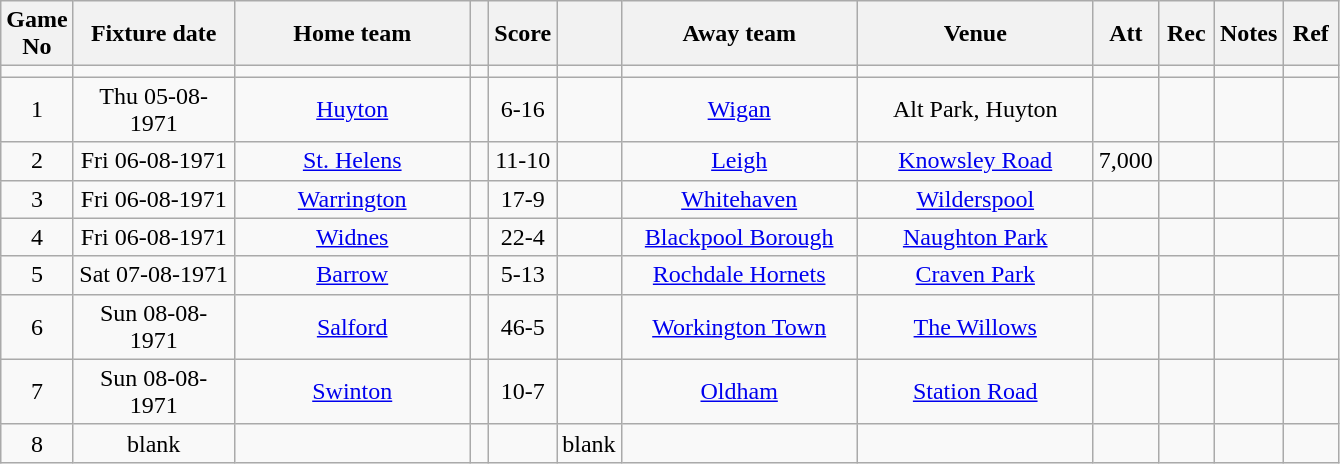<table class="wikitable" style="text-align:center;">
<tr>
<th width=20 abbr="No">Game No</th>
<th width=100 abbr="Date">Fixture date</th>
<th width=150 abbr="Home team">Home team</th>
<th width=5 abbr="space"></th>
<th width=20 abbr="Score">Score</th>
<th width=5 abbr="space"></th>
<th width=150 abbr="Away team">Away team</th>
<th width=150 abbr="Venue">Venue</th>
<th width=30 abbr="Att">Att</th>
<th width=30 abbr="Rec">Rec</th>
<th width=20 abbr="Notes">Notes</th>
<th width=30 abbr="Ref">Ref</th>
</tr>
<tr>
<td></td>
<td></td>
<td></td>
<td></td>
<td></td>
<td></td>
<td></td>
<td></td>
<td></td>
<td></td>
<td></td>
<td></td>
</tr>
<tr>
<td>1</td>
<td>Thu 05-08-1971</td>
<td><a href='#'>Huyton</a></td>
<td></td>
<td>6-16</td>
<td></td>
<td><a href='#'>Wigan</a></td>
<td>Alt Park, Huyton</td>
<td></td>
<td></td>
<td></td>
<td></td>
</tr>
<tr>
<td>2</td>
<td>Fri 06-08-1971</td>
<td><a href='#'>St. Helens</a></td>
<td></td>
<td>11-10</td>
<td></td>
<td><a href='#'>Leigh</a></td>
<td><a href='#'>Knowsley Road</a></td>
<td>7,000</td>
<td></td>
<td></td>
<td></td>
</tr>
<tr>
<td>3</td>
<td>Fri 06-08-1971</td>
<td><a href='#'>Warrington</a></td>
<td></td>
<td>17-9</td>
<td></td>
<td><a href='#'>Whitehaven</a></td>
<td><a href='#'>Wilderspool</a></td>
<td></td>
<td></td>
<td></td>
<td></td>
</tr>
<tr>
<td>4</td>
<td>Fri 06-08-1971</td>
<td><a href='#'>Widnes</a></td>
<td></td>
<td>22-4</td>
<td></td>
<td><a href='#'>Blackpool Borough</a></td>
<td><a href='#'>Naughton Park</a></td>
<td></td>
<td></td>
<td></td>
<td></td>
</tr>
<tr>
<td>5</td>
<td>Sat 07-08-1971</td>
<td><a href='#'>Barrow</a></td>
<td></td>
<td>5-13</td>
<td></td>
<td><a href='#'>Rochdale Hornets</a></td>
<td><a href='#'>Craven Park</a></td>
<td></td>
<td></td>
<td></td>
<td></td>
</tr>
<tr>
<td>6</td>
<td>Sun 08-08-1971</td>
<td><a href='#'>Salford</a></td>
<td></td>
<td>46-5</td>
<td></td>
<td><a href='#'>Workington Town</a></td>
<td><a href='#'>The Willows</a></td>
<td></td>
<td></td>
<td></td>
<td></td>
</tr>
<tr>
<td>7</td>
<td>Sun 08-08-1971</td>
<td><a href='#'>Swinton</a></td>
<td></td>
<td>10-7</td>
<td></td>
<td><a href='#'>Oldham</a></td>
<td><a href='#'>Station Road</a></td>
<td></td>
<td></td>
<td></td>
<td></td>
</tr>
<tr>
<td>8</td>
<td>blank</td>
<td></td>
<td></td>
<td></td>
<td>blank</td>
<td></td>
<td></td>
<td></td>
<td></td>
<td></td>
<td></td>
</tr>
</table>
